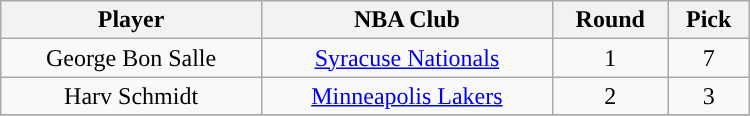<table class="wikitable" width="500">
<tr>
<th>Player</th>
<th>NBA Club</th>
<th>Round</th>
<th>Pick</th>
</tr>
<tr align="center" bgcolor="">
<td>George Bon Salle</td>
<td><a href='#'>Syracuse Nationals</a></td>
<td>1</td>
<td>7</td>
</tr>
<tr align="center" bgcolor="">
<td>Harv Schmidt</td>
<td><a href='#'>Minneapolis Lakers</a></td>
<td>2</td>
<td>3</td>
</tr>
<tr align="center" bgcolor="">
</tr>
</table>
